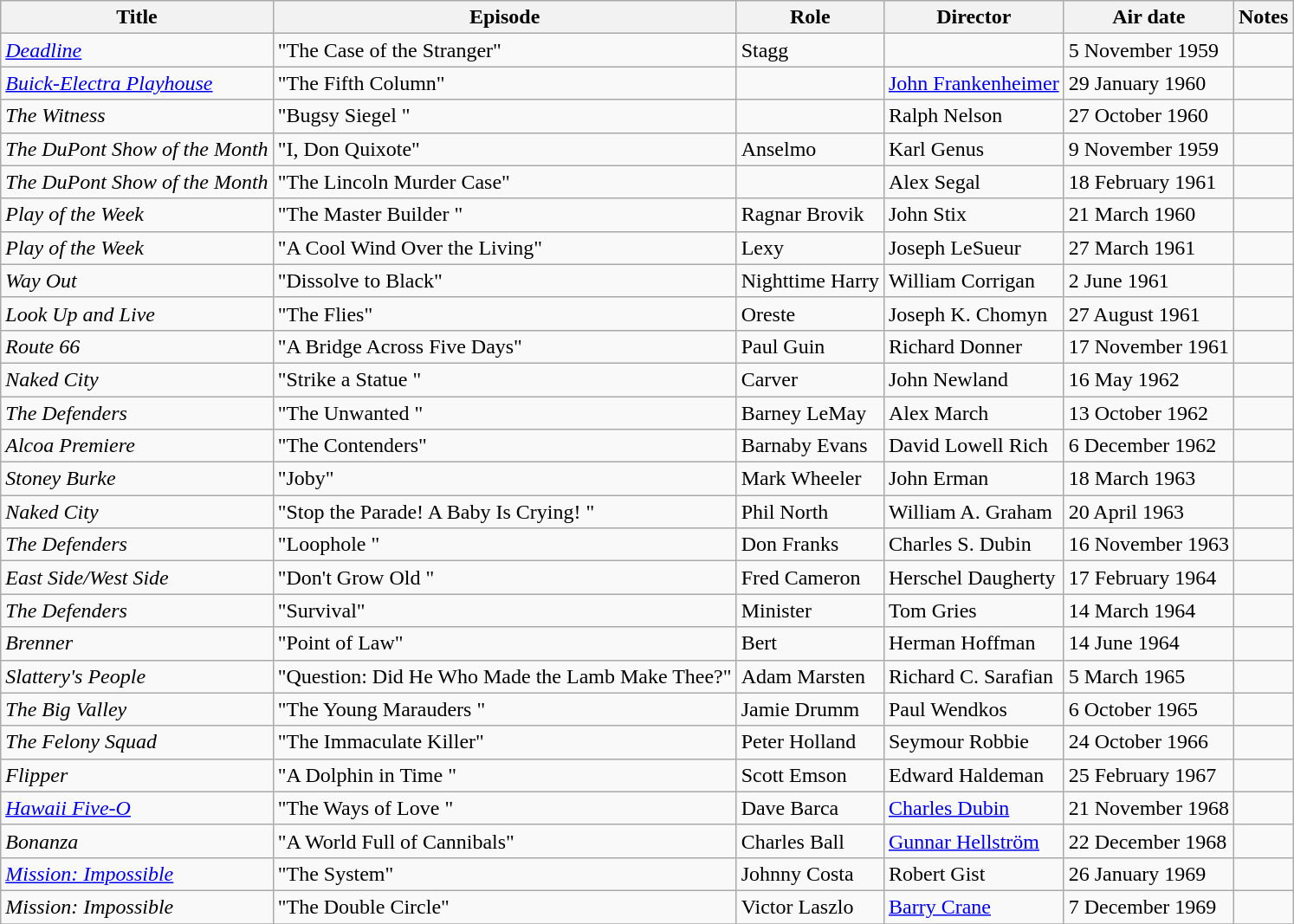<table class="wikitable">
<tr>
<th>Title</th>
<th>Episode</th>
<th>Role</th>
<th>Director</th>
<th>Air date</th>
<th>Notes</th>
</tr>
<tr>
<td><em><a href='#'>Deadline</a></em></td>
<td>"The Case of the Stranger"</td>
<td>Stagg</td>
<td></td>
<td>5 November 1959</td>
<td></td>
</tr>
<tr>
<td><em><a href='#'>Buick-Electra Playhouse</a></em></td>
<td>"The Fifth Column"</td>
<td></td>
<td><a href='#'>John Frankenheimer</a></td>
<td>29 January 1960</td>
<td></td>
</tr>
<tr>
<td><em>The Witness</em></td>
<td>"Bugsy Siegel  "</td>
<td></td>
<td>Ralph Nelson</td>
<td>27 October 1960</td>
<td></td>
</tr>
<tr>
<td><em>The DuPont Show of the Month</em></td>
<td>"I, Don Quixote"</td>
<td>Anselmo</td>
<td>Karl Genus</td>
<td>9 November 1959</td>
<td></td>
</tr>
<tr>
<td><em>The DuPont Show of the Month</em></td>
<td>"The Lincoln Murder Case"</td>
<td></td>
<td>Alex Segal</td>
<td>18 February 1961</td>
<td></td>
</tr>
<tr>
<td><em>Play of the Week</em></td>
<td>"The Master Builder "</td>
<td>Ragnar Brovik</td>
<td>John Stix</td>
<td>21 March 1960</td>
<td></td>
</tr>
<tr>
<td><em>Play of the Week</em></td>
<td>"A Cool Wind Over the Living"</td>
<td>Lexy</td>
<td>Joseph LeSueur</td>
<td>27 March 1961</td>
<td></td>
</tr>
<tr>
<td><em>Way Out</em></td>
<td>"Dissolve to Black"</td>
<td>Nighttime Harry</td>
<td>William Corrigan</td>
<td>2 June 1961</td>
<td></td>
</tr>
<tr>
<td><em>Look Up and Live </em></td>
<td>"The Flies"</td>
<td>Oreste</td>
<td>Joseph K. Chomyn</td>
<td>27 August 1961</td>
<td></td>
</tr>
<tr>
<td><em>Route 66</em></td>
<td>"A Bridge Across Five Days"</td>
<td>Paul Guin</td>
<td>Richard Donner</td>
<td>17 November 1961</td>
<td></td>
</tr>
<tr>
<td><em>Naked City</em></td>
<td>"Strike a Statue "</td>
<td>Carver</td>
<td>John Newland</td>
<td>16 May 1962</td>
<td></td>
</tr>
<tr>
<td><em>The Defenders</em></td>
<td>"The Unwanted "</td>
<td>Barney LeMay</td>
<td>Alex March</td>
<td>13 October 1962</td>
<td></td>
</tr>
<tr>
<td><em>Alcoa Premiere</em></td>
<td>"The Contenders"</td>
<td>Barnaby Evans</td>
<td>David Lowell Rich</td>
<td>6 December 1962</td>
<td></td>
</tr>
<tr>
<td><em>Stoney Burke</em></td>
<td>"Joby"</td>
<td>Mark Wheeler</td>
<td>John Erman</td>
<td>18 March 1963</td>
<td></td>
</tr>
<tr>
<td><em>Naked City</em></td>
<td>"Stop the Parade! A Baby Is Crying! "</td>
<td>Phil North</td>
<td>William A. Graham</td>
<td>20 April 1963</td>
<td></td>
</tr>
<tr>
<td><em>The Defenders</em></td>
<td>"Loophole "</td>
<td>Don Franks</td>
<td>Charles S. Dubin</td>
<td>16 November 1963</td>
<td></td>
</tr>
<tr>
<td><em>East Side/West Side</em></td>
<td>"Don't Grow Old "</td>
<td>Fred Cameron</td>
<td>Herschel Daugherty</td>
<td>17 February 1964</td>
<td></td>
</tr>
<tr>
<td><em>The Defenders</em></td>
<td>"Survival"</td>
<td>Minister</td>
<td>Tom Gries</td>
<td>14 March 1964</td>
<td></td>
</tr>
<tr>
<td><em>Brenner</em></td>
<td>"Point of Law"</td>
<td>Bert</td>
<td>Herman Hoffman</td>
<td>14 June 1964</td>
<td></td>
</tr>
<tr>
<td><em>Slattery's People </em></td>
<td>"Question: Did He Who Made the Lamb Make Thee?"</td>
<td>Adam Marsten</td>
<td>Richard C. Sarafian</td>
<td>5 March 1965</td>
<td></td>
</tr>
<tr>
<td><em>The Big Valley</em></td>
<td>"The Young Marauders "</td>
<td>Jamie Drumm</td>
<td>Paul Wendkos</td>
<td>6 October 1965</td>
<td></td>
</tr>
<tr>
<td><em>The Felony Squad</em></td>
<td>"The Immaculate Killer"</td>
<td>Peter Holland</td>
<td>Seymour Robbie</td>
<td>24 October 1966</td>
<td></td>
</tr>
<tr>
<td><em>Flipper</em></td>
<td>"A Dolphin in Time "</td>
<td>Scott Emson</td>
<td>Edward Haldeman</td>
<td>25 February 1967</td>
<td></td>
</tr>
<tr>
<td><em><a href='#'>Hawaii Five-O</a></em></td>
<td>"The Ways of Love "</td>
<td>Dave Barca</td>
<td><a href='#'>Charles Dubin</a></td>
<td>21 November 1968</td>
<td></td>
</tr>
<tr>
<td><em>Bonanza</em></td>
<td>"A World Full of Cannibals"</td>
<td>Charles Ball</td>
<td><a href='#'>Gunnar Hellström </a></td>
<td>22 December 1968</td>
<td></td>
</tr>
<tr>
<td><em><a href='#'>Mission: Impossible</a></em></td>
<td>"The System"</td>
<td>Johnny Costa</td>
<td>Robert Gist</td>
<td>26 January 1969</td>
<td></td>
</tr>
<tr>
<td><em>Mission: Impossible</em></td>
<td>"The Double Circle"</td>
<td>Victor Laszlo</td>
<td><a href='#'>Barry Crane</a></td>
<td>7 December 1969</td>
<td></td>
</tr>
<tr>
</tr>
</table>
